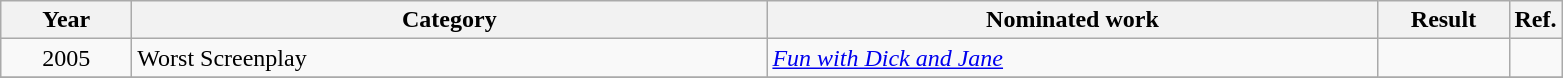<table class=wikitable>
<tr>
<th scope="col" style="width:5em;">Year</th>
<th scope="col" style="width:26em;">Category</th>
<th scope="col" style="width:25em;">Nominated work</th>
<th scope="col" style="width:5em;">Result</th>
<th>Ref.</th>
</tr>
<tr>
<td style="text-align:center;">2005</td>
<td>Worst Screenplay</td>
<td><em><a href='#'>Fun with Dick and Jane</a></em></td>
<td></td>
<td></td>
</tr>
<tr>
</tr>
</table>
